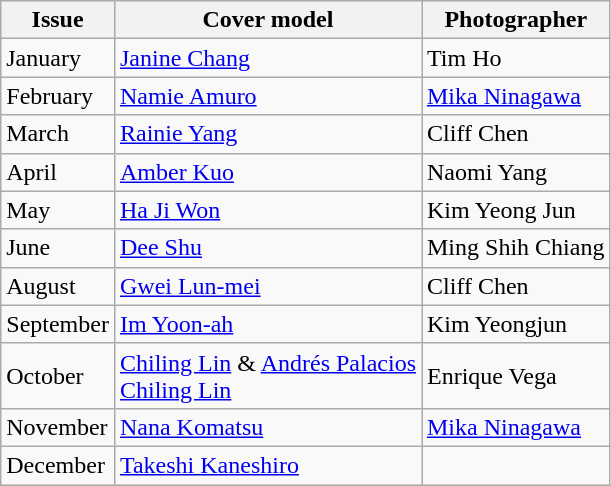<table class="wikitable">
<tr>
<th>Issue</th>
<th>Cover model</th>
<th>Photographer</th>
</tr>
<tr>
<td>January</td>
<td><a href='#'>Janine Chang</a></td>
<td>Tim Ho</td>
</tr>
<tr>
<td>February</td>
<td><a href='#'>Namie Amuro</a></td>
<td><a href='#'>Mika Ninagawa</a></td>
</tr>
<tr>
<td>March</td>
<td><a href='#'>Rainie Yang</a></td>
<td>Cliff Chen</td>
</tr>
<tr>
<td>April</td>
<td><a href='#'>Amber Kuo</a></td>
<td>Naomi Yang</td>
</tr>
<tr>
<td>May</td>
<td><a href='#'>Ha Ji Won</a></td>
<td>Kim Yeong Jun</td>
</tr>
<tr>
<td>June</td>
<td><a href='#'>Dee Shu</a></td>
<td>Ming Shih Chiang</td>
</tr>
<tr>
<td>August</td>
<td><a href='#'>Gwei Lun-mei</a></td>
<td>Cliff Chen</td>
</tr>
<tr>
<td>September</td>
<td><a href='#'>Im Yoon-ah</a></td>
<td>Kim Yeongjun</td>
</tr>
<tr>
<td>October</td>
<td><a href='#'>Chiling Lin</a> & <a href='#'>Andrés Palacios</a><br><a href='#'>Chiling Lin</a></td>
<td>Enrique Vega</td>
</tr>
<tr>
<td>November</td>
<td><a href='#'>Nana Komatsu</a></td>
<td><a href='#'>Mika Ninagawa</a></td>
</tr>
<tr>
<td>December</td>
<td><a href='#'>Takeshi Kaneshiro</a></td>
<td></td>
</tr>
</table>
